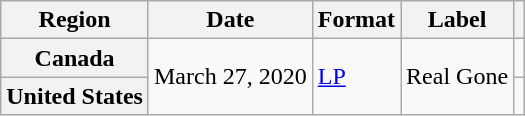<table class="wikitable plainrowheaders">
<tr>
<th scope="col">Region</th>
<th scope="col">Date</th>
<th scope="col">Format</th>
<th scope="col">Label</th>
<th scope="col"></th>
</tr>
<tr>
<th scope="row">Canada</th>
<td rowspan="2">March 27, 2020</td>
<td rowspan="2"><a href='#'>LP</a></td>
<td rowspan="2">Real Gone</td>
<td></td>
</tr>
<tr>
<th scope="row">United States</th>
<td></td>
</tr>
</table>
